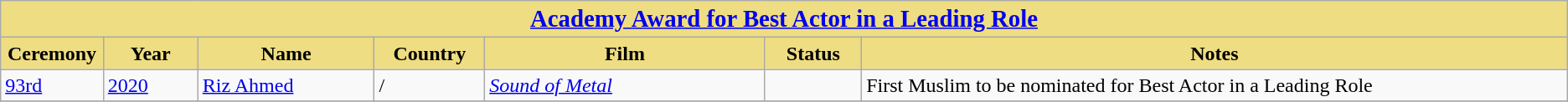<table class="wikitable sortable" style="text-align: left">
<tr>
<th colspan=7 align=center style="background:#EEDD82"><big><a href='#'>Academy Award for Best Actor in a Leading Role</a></big></th>
</tr>
<tr>
<th style="background-color:#EEDD82; width:075px;">Ceremony</th>
<th style="background-color:#EEDD82; width:075px;">Year</th>
<th style="background-color:#EEDD82; width:150px;">Name</th>
<th style="background-color:#EEDD82; width:085px;">Country</th>
<th style="background-color:#EEDD82; width:250px;">Film</th>
<th style="background-color:#EEDD82; width:075px;">Status</th>
<th style="background-color:#EEDD82; width:650px;">Notes</th>
</tr>
<tr>
<td><a href='#'>93rd</a></td>
<td><a href='#'>2020</a></td>
<td><a href='#'>Riz Ahmed</a></td>
<td> / </td>
<td><em><a href='#'>Sound of Metal</a></em></td>
<td></td>
<td>First Muslim to be nominated for Best Actor in a Leading Role</td>
</tr>
<tr>
</tr>
</table>
